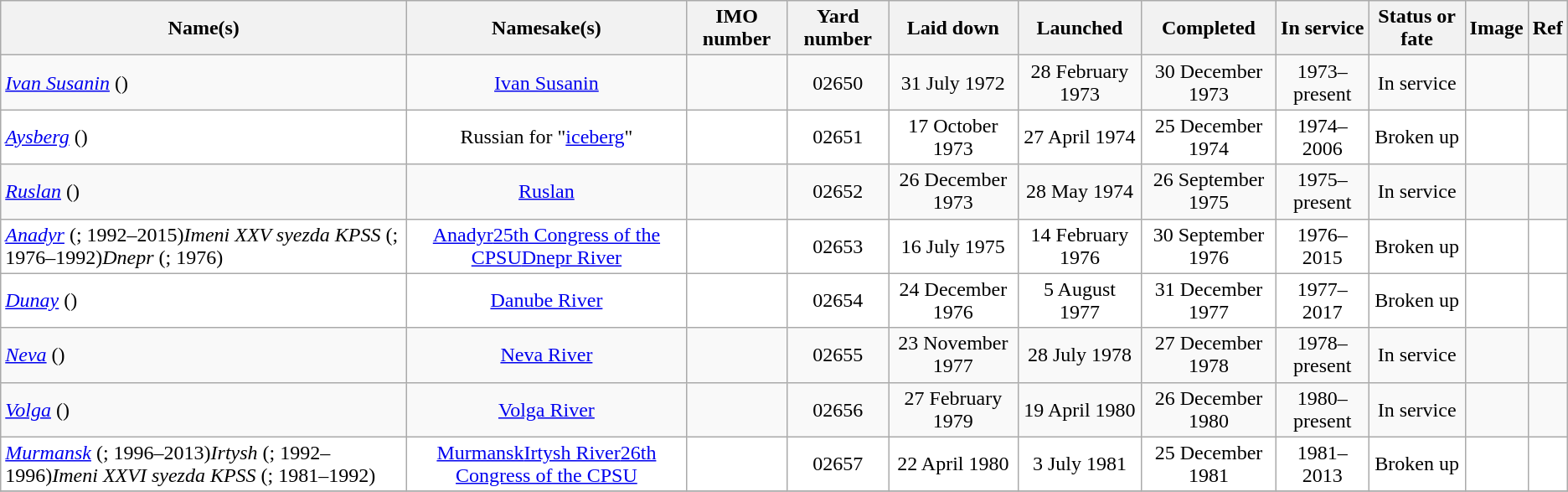<table class="wikitable">
<tr>
<th>Name(s)</th>
<th>Namesake(s)</th>
<th>IMO number</th>
<th>Yard number</th>
<th>Laid down</th>
<th>Launched</th>
<th>Completed</th>
<th>In service</th>
<th>Status or fate</th>
<th>Image</th>
<th>Ref</th>
</tr>
<tr>
<td align="left"><em><a href='#'>Ivan Susanin</a></em> ()</td>
<td align="center"><a href='#'>Ivan Susanin</a></td>
<td align="center"></td>
<td align="center">02650</td>
<td align="center">31 July 1972</td>
<td align="center">28 February 1973</td>
<td align="center">30 December 1973</td>
<td align="center">1973–present</td>
<td align="center">In service</td>
<td align="center"></td>
<td align="center"></td>
</tr>
<tr style="background:#FFFFFF;">
<td align="left"><em><a href='#'>Aysberg</a></em> ()</td>
<td align="center">Russian for "<a href='#'>iceberg</a>"</td>
<td align="center"></td>
<td align="center">02651</td>
<td align="center">17 October 1973</td>
<td align="center">27 April 1974</td>
<td align="center">25 December 1974</td>
<td align="center">1974–2006</td>
<td align="center">Broken up</td>
<td align="center"></td>
<td align="center"></td>
</tr>
<tr>
<td align="left"><em><a href='#'>Ruslan</a></em> ()</td>
<td align="center"><a href='#'>Ruslan</a></td>
<td align="center"></td>
<td align="center">02652</td>
<td align="center">26 December 1973</td>
<td align="center">28 May 1974</td>
<td align="center">26 September 1975</td>
<td align="center">1975–present</td>
<td align="center">In service</td>
<td align="center"></td>
<td align="center"></td>
</tr>
<tr style="background:#FFFFFF;">
<td align="left"><em><a href='#'>Anadyr</a></em> (; 1992–2015)<em>Imeni XXV syezda KPSS</em> (; 1976–1992)<em>Dnepr</em> (; 1976)</td>
<td align="center"><a href='#'>Anadyr</a><a href='#'>25th Congress of the CPSU</a><a href='#'>Dnepr River</a></td>
<td align="center"></td>
<td align="center">02653</td>
<td align="center">16 July 1975</td>
<td align="center">14 February 1976</td>
<td align="center">30 September 1976</td>
<td align="center">1976–2015</td>
<td align="center">Broken up</td>
<td align="center"></td>
<td align="center"></td>
</tr>
<tr style="background:#FFFFFF;">
<td align="left"><em><a href='#'>Dunay</a></em> ()</td>
<td align="center"><a href='#'>Danube River</a></td>
<td align="center"></td>
<td align="center">02654</td>
<td align="center">24 December 1976</td>
<td align="center">5 August 1977</td>
<td align="center">31 December 1977</td>
<td align="center">1977–2017</td>
<td align="center">Broken up</td>
<td align="center"></td>
<td align="center"></td>
</tr>
<tr>
<td align="left"><em><a href='#'>Neva</a></em> ()</td>
<td align="center"><a href='#'>Neva River</a></td>
<td align="center"></td>
<td align="center">02655</td>
<td align="center">23 November 1977</td>
<td align="center">28 July 1978</td>
<td align="center">27 December 1978</td>
<td align="center">1978–present</td>
<td align="center">In service</td>
<td align="center"></td>
<td align="center"></td>
</tr>
<tr>
<td align="left"><em><a href='#'>Volga</a></em> ()</td>
<td align="center"><a href='#'>Volga River</a></td>
<td align="center"></td>
<td align="center">02656</td>
<td align="center">27 February 1979</td>
<td align="center">19 April 1980</td>
<td align="center">26 December 1980</td>
<td align="center">1980–present</td>
<td align="center">In service</td>
<td align="center"></td>
<td align="center"></td>
</tr>
<tr style="background:#FFFFFF;">
<td align="left"><em><a href='#'>Murmansk</a></em> (; 1996–2013)<em>Irtysh</em> (; 1992–1996)<em>Imeni XXVI syezda KPSS</em> (; 1981–1992)</td>
<td align="center"><a href='#'>Murmansk</a><a href='#'>Irtysh River</a><a href='#'>26th Congress of the CPSU</a></td>
<td align="center"></td>
<td align="center">02657</td>
<td align="center">22 April 1980</td>
<td align="center">3 July 1981</td>
<td align="center">25 December 1981</td>
<td align="center">1981–2013</td>
<td align="center">Broken up</td>
<td align="center"></td>
<td align="center"></td>
</tr>
<tr>
</tr>
</table>
